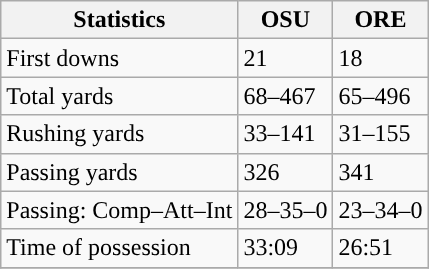<table class="wikitable" style="float: left;">
<tr>
<th>Statistics</th>
<th>OSU</th>
<th>ORE</th>
</tr>
<tr>
<td>First downs</td>
<td>21</td>
<td>18</td>
</tr>
<tr>
<td>Total yards</td>
<td>68–467</td>
<td>65–496</td>
</tr>
<tr>
<td>Rushing yards</td>
<td>33–141</td>
<td>31–155</td>
</tr>
<tr>
<td>Passing yards</td>
<td>326</td>
<td>341</td>
</tr>
<tr>
<td>Passing: Comp–Att–Int</td>
<td>28–35–0</td>
<td>23–34–0</td>
</tr>
<tr>
<td>Time of possession</td>
<td>33:09</td>
<td>26:51</td>
</tr>
<tr>
</tr>
</table>
